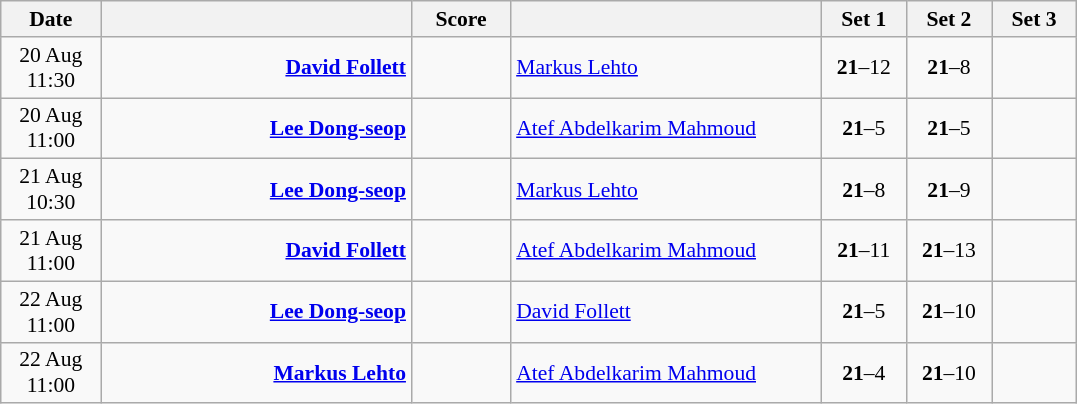<table class="wikitable" style="text-align:center; font-size:90%">
<tr>
<th width="60">Date</th>
<th align="right" width="200"></th>
<th width="60">Score</th>
<th align="left" width="200"></th>
<th width="50">Set 1</th>
<th width="50">Set 2</th>
<th width="50">Set 3</th>
</tr>
<tr>
<td>20 Aug<br>11:30</td>
<td align="right"><strong><a href='#'>David Follett</a> </strong></td>
<td align="center"></td>
<td align="left"> <a href='#'>Markus Lehto</a></td>
<td><strong>21</strong>–12</td>
<td><strong>21</strong>–8</td>
<td></td>
</tr>
<tr>
<td>20 Aug<br>11:00</td>
<td align="right"><strong><a href='#'>Lee Dong-seop</a> </strong></td>
<td align="center"></td>
<td align="left"> <a href='#'>Atef Abdelkarim Mahmoud</a></td>
<td><strong>21</strong>–5</td>
<td><strong>21</strong>–5</td>
<td></td>
</tr>
<tr>
<td>21 Aug<br>10:30</td>
<td align="right"><strong><a href='#'>Lee Dong-seop</a> </strong></td>
<td align="center"></td>
<td align="left"> <a href='#'>Markus Lehto</a></td>
<td><strong>21</strong>–8</td>
<td><strong>21</strong>–9</td>
<td></td>
</tr>
<tr>
<td>21 Aug<br>11:00</td>
<td align="right"><strong><a href='#'>David Follett</a> </strong></td>
<td align="center"></td>
<td align="left"> <a href='#'>Atef Abdelkarim Mahmoud</a></td>
<td><strong>21</strong>–11</td>
<td><strong>21</strong>–13</td>
<td></td>
</tr>
<tr>
<td>22 Aug<br>11:00</td>
<td align="right"><strong><a href='#'>Lee Dong-seop</a> </strong></td>
<td align="center"></td>
<td align="left"> <a href='#'>David Follett</a></td>
<td><strong>21</strong>–5</td>
<td><strong>21</strong>–10</td>
<td></td>
</tr>
<tr>
<td>22 Aug<br>11:00</td>
<td align="right"><strong><a href='#'>Markus Lehto</a> </strong></td>
<td align="center"></td>
<td align="left"> <a href='#'>Atef Abdelkarim Mahmoud</a></td>
<td><strong>21</strong>–4</td>
<td><strong>21</strong>–10</td>
<td></td>
</tr>
</table>
